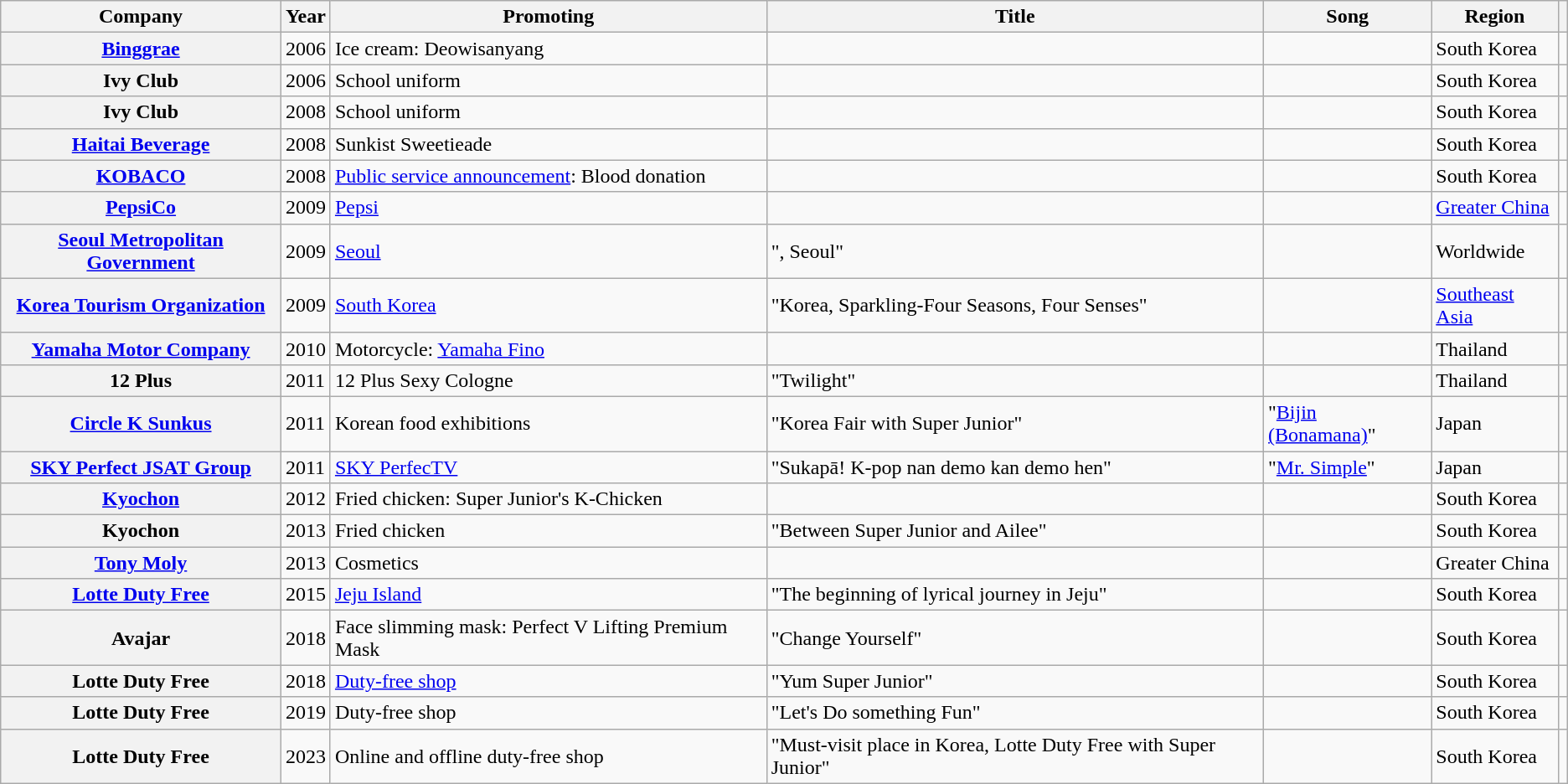<table class="wikitable sortable plainrowheaders";>
<tr>
<th scope="col">Company</th>
<th scope="col">Year</th>
<th scope="col">Promoting</th>
<th scope="col">Title</th>
<th scope="col">Song</th>
<th scope="col">Region</th>
<th scope="col" class="unsortable"></th>
</tr>
<tr>
<th scope="row"><a href='#'>Binggrae</a></th>
<td>2006</td>
<td>Ice cream: Deowisanyang</td>
<td></td>
<td></td>
<td>South Korea</td>
<td></td>
</tr>
<tr>
<th scope="row">Ivy Club</th>
<td>2006</td>
<td>School uniform</td>
<td></td>
<td></td>
<td>South Korea</td>
<td></td>
</tr>
<tr>
<th scope="row">Ivy Club</th>
<td>2008</td>
<td>School uniform</td>
<td></td>
<td></td>
<td>South Korea</td>
<td></td>
</tr>
<tr>
<th scope="row"><a href='#'>Haitai Beverage</a></th>
<td>2008</td>
<td>Sunkist Sweetieade</td>
<td></td>
<td></td>
<td>South Korea</td>
<td></td>
</tr>
<tr>
<th scope="row"><a href='#'>KOBACO</a></th>
<td>2008</td>
<td><a href='#'>Public service announcement</a>: Blood donation</td>
<td></td>
<td></td>
<td>South Korea</td>
<td></td>
</tr>
<tr>
<th scope="row"><a href='#'>PepsiCo</a></th>
<td>2009</td>
<td><a href='#'>Pepsi</a></td>
<td></td>
<td></td>
<td><a href='#'>Greater China</a></td>
<td></td>
</tr>
<tr>
<th scope="row"><a href='#'>Seoul Metropolitan Government</a></th>
<td>2009</td>
<td><a href='#'>Seoul</a></td>
<td>", Seoul"</td>
<td></td>
<td>Worldwide</td>
<td></td>
</tr>
<tr>
<th scope="row"><a href='#'>Korea Tourism Organization</a></th>
<td>2009</td>
<td><a href='#'>South Korea</a></td>
<td>"Korea, Sparkling-Four Seasons, Four Senses"</td>
<td></td>
<td><a href='#'>Southeast Asia</a></td>
<td></td>
</tr>
<tr>
<th scope="row"><a href='#'>Yamaha Motor Company</a></th>
<td>2010</td>
<td>Motorcycle: <a href='#'>Yamaha Fino</a></td>
<td></td>
<td></td>
<td>Thailand</td>
<td></td>
</tr>
<tr>
<th scope="row">12 Plus</th>
<td>2011</td>
<td>12 Plus Sexy Cologne</td>
<td>"Twilight"</td>
<td></td>
<td>Thailand</td>
<td></td>
</tr>
<tr>
<th scope="row"><a href='#'>Circle K Sunkus</a></th>
<td>2011</td>
<td>Korean food exhibitions</td>
<td>"Korea Fair with Super Junior"</td>
<td>"<a href='#'>Bijin (Bonamana)</a>"</td>
<td>Japan</td>
<td></td>
</tr>
<tr>
<th scope="row"><a href='#'>SKY Perfect JSAT Group</a></th>
<td>2011</td>
<td><a href='#'>SKY PerfecTV</a></td>
<td>"Sukapā! K-pop nan demo kan demo hen"</td>
<td>"<a href='#'>Mr. Simple</a>"</td>
<td>Japan</td>
<td></td>
</tr>
<tr>
<th scope="row"><a href='#'>Kyochon</a></th>
<td>2012</td>
<td>Fried chicken: Super Junior's K-Chicken</td>
<td></td>
<td></td>
<td>South Korea</td>
<td></td>
</tr>
<tr>
<th scope="row">Kyochon</th>
<td>2013</td>
<td>Fried chicken</td>
<td>"Between Super Junior and Ailee"</td>
<td></td>
<td>South Korea</td>
<td></td>
</tr>
<tr>
<th scope="row"><a href='#'>Tony Moly</a></th>
<td>2013</td>
<td>Cosmetics</td>
<td></td>
<td></td>
<td>Greater China</td>
<td></td>
</tr>
<tr>
<th scope="row"><a href='#'>Lotte Duty Free</a></th>
<td>2015</td>
<td><a href='#'>Jeju Island</a></td>
<td>"The beginning of lyrical journey in Jeju"</td>
<td></td>
<td>South Korea</td>
<td></td>
</tr>
<tr>
<th scope="row">Avajar</th>
<td>2018</td>
<td>Face slimming mask: Perfect V Lifting Premium Mask</td>
<td>"Change Yourself"</td>
<td></td>
<td>South Korea</td>
<td></td>
</tr>
<tr>
<th scope="row">Lotte Duty Free</th>
<td>2018</td>
<td><a href='#'>Duty-free shop</a></td>
<td>"Yum Super Junior"</td>
<td></td>
<td>South Korea</td>
<td></td>
</tr>
<tr>
<th scope="row">Lotte Duty Free</th>
<td>2019</td>
<td>Duty-free shop</td>
<td>"Let's Do something Fun"</td>
<td></td>
<td>South Korea</td>
<td></td>
</tr>
<tr>
<th scope="row">Lotte Duty Free</th>
<td>2023</td>
<td>Online and offline duty-free shop</td>
<td>"Must-visit place in Korea, Lotte Duty Free with Super Junior"</td>
<td></td>
<td>South Korea</td>
<td></td>
</tr>
</table>
